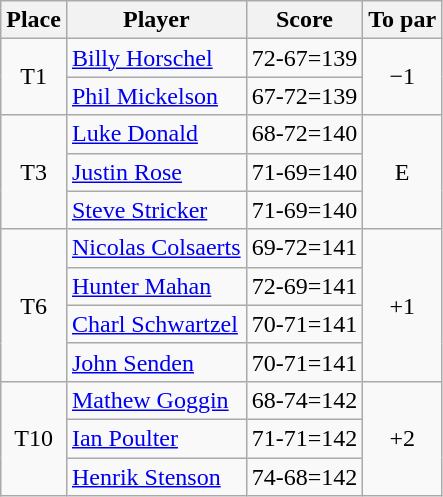<table class="wikitable">
<tr>
<th>Place</th>
<th>Player</th>
<th>Score</th>
<th>To par</th>
</tr>
<tr>
<td align=center rowspan=2>T1</td>
<td> <a href='#'>Billy Horschel</a></td>
<td align=center>72-67=139</td>
<td align=center rowspan=2>−1</td>
</tr>
<tr>
<td> <a href='#'>Phil Mickelson</a></td>
<td align=center>67-72=139</td>
</tr>
<tr>
<td align=center rowspan=3>T3</td>
<td> <a href='#'>Luke Donald</a></td>
<td align=center>68-72=140</td>
<td align=center rowspan=3>E</td>
</tr>
<tr>
<td> <a href='#'>Justin Rose</a></td>
<td>71-69=140</td>
</tr>
<tr>
<td> <a href='#'>Steve Stricker</a></td>
<td>71-69=140</td>
</tr>
<tr>
<td align=center rowspan=4>T6</td>
<td> <a href='#'>Nicolas Colsaerts</a></td>
<td>69-72=141</td>
<td align=center rowspan=4>+1</td>
</tr>
<tr>
<td> <a href='#'>Hunter Mahan</a></td>
<td>72-69=141</td>
</tr>
<tr>
<td> <a href='#'>Charl Schwartzel</a></td>
<td>70-71=141</td>
</tr>
<tr>
<td> <a href='#'>John Senden</a></td>
<td>70-71=141</td>
</tr>
<tr>
<td align=center rowspan=3>T10</td>
<td> <a href='#'>Mathew Goggin</a></td>
<td>68-74=142</td>
<td align=center rowspan=3>+2</td>
</tr>
<tr>
<td> <a href='#'>Ian Poulter</a></td>
<td>71-71=142</td>
</tr>
<tr>
<td> <a href='#'>Henrik Stenson</a></td>
<td>74-68=142</td>
</tr>
</table>
